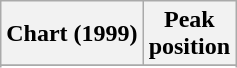<table class="wikitable sortable plainrowheaders" style="text-align:center">
<tr>
<th>Chart (1999)</th>
<th>Peak<br>position</th>
</tr>
<tr>
</tr>
<tr>
</tr>
<tr>
</tr>
<tr>
</tr>
<tr>
</tr>
<tr>
</tr>
<tr>
</tr>
<tr>
</tr>
<tr>
</tr>
</table>
